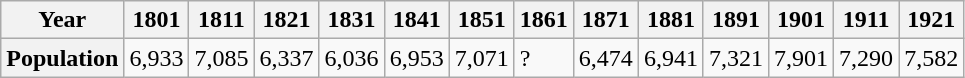<table class="wikitable">
<tr>
<th>Year</th>
<th>1801</th>
<th>1811</th>
<th>1821</th>
<th>1831</th>
<th>1841</th>
<th>1851</th>
<th>1861</th>
<th>1871</th>
<th>1881</th>
<th>1891</th>
<th>1901</th>
<th>1911</th>
<th>1921</th>
</tr>
<tr>
<th>Population</th>
<td>6,933</td>
<td>7,085</td>
<td>6,337</td>
<td>6,036</td>
<td>6,953</td>
<td>7,071</td>
<td>?</td>
<td>6,474</td>
<td>6,941</td>
<td>7,321</td>
<td>7,901</td>
<td>7,290</td>
<td>7,582</td>
</tr>
</table>
